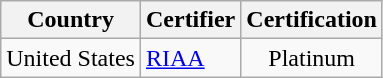<table class="wikitable">
<tr>
<th>Country</th>
<th>Certifier</th>
<th>Certification</th>
</tr>
<tr>
<td>United States</td>
<td><a href='#'>RIAA</a></td>
<td align="center">Platinum</td>
</tr>
</table>
